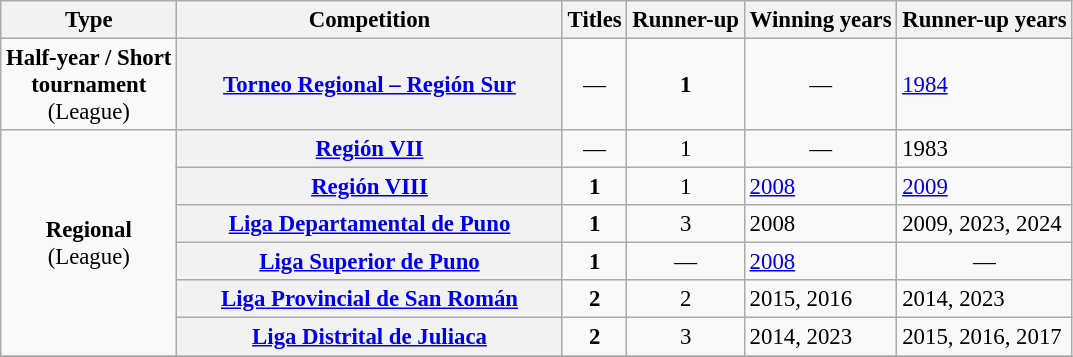<table class="wikitable plainrowheaders" style="font-size:95%; text-align:center;">
<tr>
<th>Type</th>
<th width=250px>Competition</th>
<th>Titles</th>
<th>Runner-up</th>
<th>Winning years</th>
<th>Runner-up years</th>
</tr>
<tr>
<td rowspan=1><strong>Half-year / Short<br>tournament</strong><br>(League)</td>
<th scope=col><a href='#'>Torneo Regional – Región Sur</a></th>
<td style="text-align:center;">—</td>
<td><strong>1</strong></td>
<td style="text-align:center;">—</td>
<td align="left"><a href='#'>1984</a></td>
</tr>
<tr>
<td rowspan=6><strong>Regional</strong><br>(League)</td>
<th scope=col><a href='#'>Región VII</a></th>
<td style="text-align:center;">—</td>
<td>1</td>
<td style="text-align:center;">—</td>
<td align="left">1983</td>
</tr>
<tr>
<th scope=col><a href='#'>Región VIII</a></th>
<td><strong>1</strong></td>
<td>1</td>
<td align="left"><a href='#'>2008</a></td>
<td align="left"><a href='#'>2009</a></td>
</tr>
<tr>
<th scope=col><a href='#'>Liga Departamental de Puno</a></th>
<td><strong>1</strong></td>
<td>3</td>
<td align="left">2008</td>
<td align="left">2009, 2023, 2024</td>
</tr>
<tr>
<th scope=col><a href='#'>Liga Superior de Puno</a></th>
<td><strong>1</strong></td>
<td style="text-align:center;">—</td>
<td align="left"><a href='#'>2008</a></td>
<td style="text-align:center;">—</td>
</tr>
<tr>
<th scope=col><a href='#'>Liga Provincial de San Román</a></th>
<td><strong>2</strong></td>
<td>2</td>
<td align="left">2015, 2016</td>
<td align="left">2014, 2023</td>
</tr>
<tr>
<th scope=col><a href='#'>Liga Distrital de Juliaca</a></th>
<td><strong>2</strong></td>
<td>3</td>
<td align="left">2014, 2023</td>
<td align="left">2015, 2016, 2017</td>
</tr>
<tr>
</tr>
</table>
